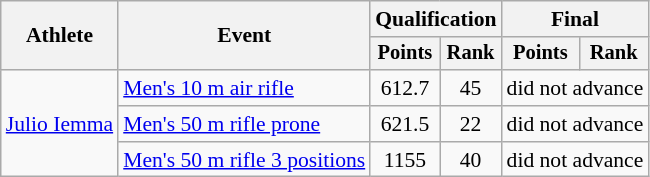<table class="wikitable" style="font-size:90%">
<tr>
<th rowspan="2">Athlete</th>
<th rowspan="2">Event</th>
<th colspan=2>Qualification</th>
<th colspan=2>Final</th>
</tr>
<tr style="font-size:95%">
<th>Points</th>
<th>Rank</th>
<th>Points</th>
<th>Rank</th>
</tr>
<tr align=center>
<td align=left rowspan=3><a href='#'>Julio Iemma</a></td>
<td align=left><a href='#'>Men's 10 m air rifle</a></td>
<td>612.7</td>
<td>45</td>
<td colspan=2>did not advance</td>
</tr>
<tr align=center>
<td align=left><a href='#'>Men's 50 m rifle prone</a></td>
<td>621.5</td>
<td>22</td>
<td colspan=2>did not advance</td>
</tr>
<tr align=center>
<td align=left><a href='#'>Men's 50 m rifle 3 positions</a></td>
<td>1155</td>
<td>40</td>
<td colspan=2>did not advance</td>
</tr>
</table>
